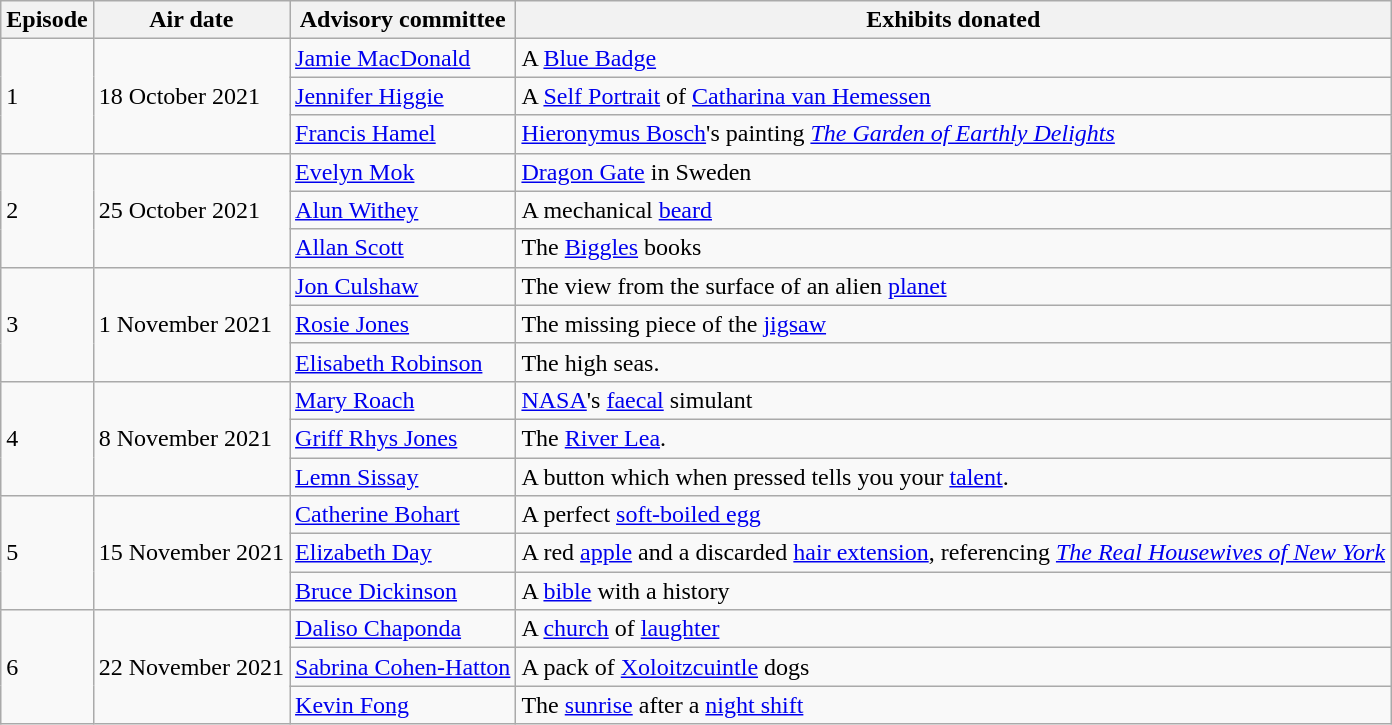<table class="wikitable">
<tr>
<th>Episode</th>
<th>Air date</th>
<th>Advisory committee</th>
<th>Exhibits donated</th>
</tr>
<tr>
<td rowspan="3">1</td>
<td rowspan="3">18 October 2021</td>
<td><a href='#'>Jamie MacDonald</a></td>
<td>A <a href='#'>Blue Badge</a></td>
</tr>
<tr>
<td><a href='#'>Jennifer Higgie</a></td>
<td>A <a href='#'>Self Portrait</a> of <a href='#'>Catharina van Hemessen</a></td>
</tr>
<tr>
<td><a href='#'>Francis Hamel</a></td>
<td><a href='#'>Hieronymus Bosch</a>'s painting <em><a href='#'>The Garden of Earthly Delights</a></em></td>
</tr>
<tr>
<td rowspan="3">2</td>
<td rowspan="3">25 October 2021</td>
<td><a href='#'>Evelyn Mok</a></td>
<td><a href='#'>Dragon Gate</a> in Sweden</td>
</tr>
<tr>
<td><a href='#'>Alun Withey</a></td>
<td>A mechanical <a href='#'>beard</a></td>
</tr>
<tr>
<td><a href='#'>Allan Scott</a></td>
<td>The <a href='#'>Biggles</a> books</td>
</tr>
<tr>
<td rowspan="3">3</td>
<td rowspan="3">1 November 2021</td>
<td><a href='#'>Jon Culshaw</a></td>
<td>The view from the surface of an alien <a href='#'>planet</a></td>
</tr>
<tr>
<td><a href='#'>Rosie Jones</a></td>
<td>The missing piece of the <a href='#'>jigsaw</a></td>
</tr>
<tr>
<td><a href='#'>Elisabeth Robinson</a></td>
<td>The high seas.</td>
</tr>
<tr>
<td rowspan="3">4</td>
<td rowspan="3">8 November 2021</td>
<td><a href='#'>Mary Roach</a></td>
<td><a href='#'>NASA</a>'s <a href='#'>faecal</a> simulant</td>
</tr>
<tr>
<td><a href='#'>Griff Rhys Jones</a></td>
<td>The <a href='#'>River Lea</a>.</td>
</tr>
<tr>
<td><a href='#'>Lemn Sissay</a></td>
<td>A button which when pressed tells you your <a href='#'>talent</a>.</td>
</tr>
<tr>
<td rowspan="3">5</td>
<td rowspan="3">15 November 2021</td>
<td><a href='#'>Catherine Bohart</a></td>
<td>A perfect <a href='#'>soft-boiled egg</a></td>
</tr>
<tr>
<td><a href='#'>Elizabeth Day</a></td>
<td>A red <a href='#'>apple</a> and a discarded <a href='#'>hair extension</a>, referencing <em><a href='#'>The Real Housewives of New York</a></em></td>
</tr>
<tr>
<td><a href='#'>Bruce Dickinson</a></td>
<td>A <a href='#'>bible</a> with a history</td>
</tr>
<tr>
<td rowspan="3">6</td>
<td rowspan="3">22 November 2021</td>
<td><a href='#'>Daliso Chaponda</a></td>
<td>A <a href='#'>church</a> of <a href='#'>laughter</a></td>
</tr>
<tr>
<td><a href='#'>Sabrina Cohen-Hatton</a></td>
<td>A pack of <a href='#'>Xoloitzcuintle</a> dogs</td>
</tr>
<tr>
<td><a href='#'>Kevin Fong</a></td>
<td>The <a href='#'>sunrise</a> after a <a href='#'>night shift</a><br></td>
</tr>
</table>
